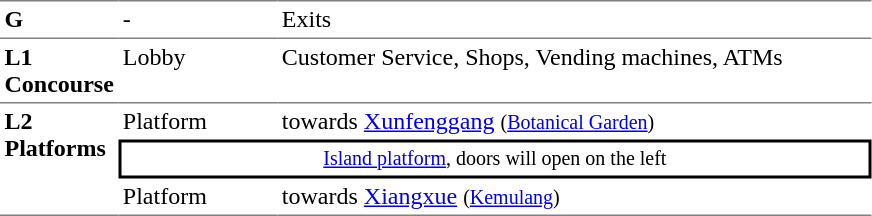<table table border=0 cellspacing=0 cellpadding=3>
<tr>
<td style="vertical-align:top; border-bottom:solid 0 gray; border-top:solid 1px gray; width:50px;"><strong>G</strong></td>
<td style="vertical-align:top; border-bottom:solid 0 gray; border-top:solid 1px gray; width:100px;">-</td>
<td style="vertical-align:top; border-bottom:solid 0 gray; border-top:solid 1px gray; width:390px;">Exits</td>
</tr>
<tr style="vertical-align:top;">
<td style="border-bottom:solid 0 gray; border-top:solid 1px gray; width:50px;"><strong>L1<br>Concourse</strong></td>
<td style="border-bottom:solid 0 gray; border-top:solid 1px gray; width:100px;">Lobby</td>
<td style="border-bottom:solid 0 gray; border-top:solid 1px gray; width:390px;">Customer Service, Shops, Vending machines, ATMs</td>
</tr>
<tr>
<td style="vertical-align:top; border-bottom:solid 1px gray; border-top:solid 1px gray; width:50px;" rowspan="3"><strong>L2<br>Platforms</strong></td>
<td style="border-top:solid 1px gray;">Platform </td>
<td style="border-top:solid 1px gray;">  towards <a href='#'>Xunfenggang</a> <small>(<a href='#'>Botanical Garden</a>)</small></td>
</tr>
<tr>
<td style="border-top:solid 2px black;border-right:solid 2px black;border-left:solid 2px black;border-bottom:solid 2px black;font-size:smaller;text-align:center;" colspan=2><a href='#'>Island platform</a>, doors will open on the left</td>
</tr>
<tr>
<td style="border-bottom:solid 1px gray;">Platform </td>
<td style="border-bottom:solid 1px gray;"> towards <a href='#'>Xiangxue</a> <small>(<a href='#'>Kemulang</a>)</small> </td>
</tr>
</table>
